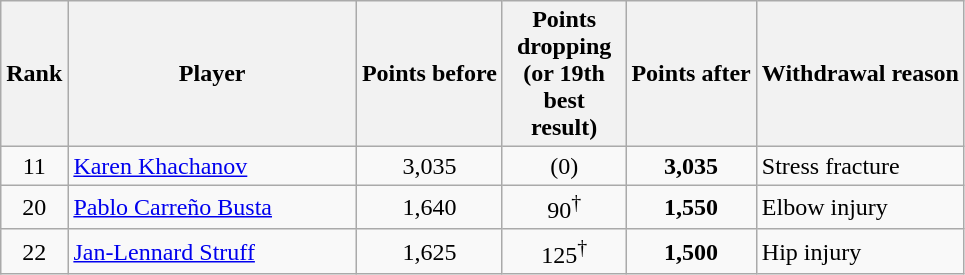<table class="wikitable sortable">
<tr>
<th>Rank</th>
<th style="width:185px;">Player</th>
<th>Points before</th>
<th style="width:75px;">Points dropping (or 19th best result)</th>
<th>Points after</th>
<th>Withdrawal reason</th>
</tr>
<tr>
<td style="text-align:center;">11</td>
<td> <a href='#'>Karen Khachanov</a></td>
<td style="text-align:center;">3,035</td>
<td style="text-align:center;">(0)</td>
<td style="text-align:center;"><strong>3,035</strong></td>
<td>Stress fracture</td>
</tr>
<tr>
<td style="text-align:center;">20</td>
<td> <a href='#'>Pablo Carreño Busta</a></td>
<td style="text-align:center;">1,640</td>
<td style="text-align:center;">90<sup>†</sup></td>
<td style="text-align:center;"><strong>1,550</strong></td>
<td>Elbow injury</td>
</tr>
<tr>
<td style="text-align:center;">22</td>
<td> <a href='#'>Jan-Lennard Struff</a></td>
<td style="text-align:center;">1,625</td>
<td style="text-align:center;">125<sup>†</sup></td>
<td style="text-align:center;"><strong>1,500</strong></td>
<td>Hip injury</td>
</tr>
</table>
